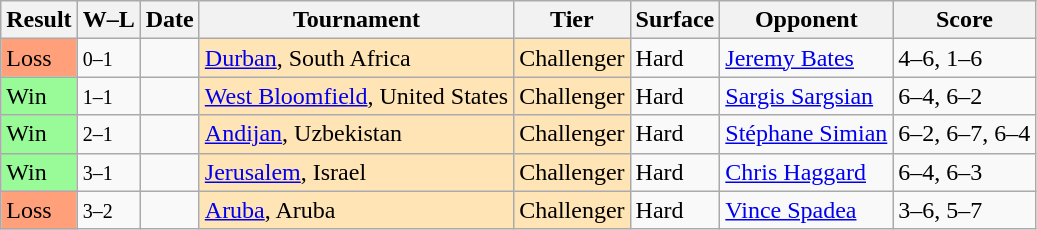<table class="sortable wikitable">
<tr>
<th>Result</th>
<th class="unsortable">W–L</th>
<th>Date</th>
<th>Tournament</th>
<th>Tier</th>
<th>Surface</th>
<th>Opponent</th>
<th class="unsortable">Score</th>
</tr>
<tr>
<td style="background:#ffa07a;">Loss</td>
<td><small>0–1</small></td>
<td></td>
<td style="background:moccasin;"><a href='#'>Durban</a>, South Africa</td>
<td style="background:moccasin;">Challenger</td>
<td>Hard</td>
<td> <a href='#'>Jeremy Bates</a></td>
<td>4–6, 1–6</td>
</tr>
<tr>
<td style="background:#98fb98;">Win</td>
<td><small>1–1</small></td>
<td></td>
<td style="background:moccasin;"><a href='#'>West Bloomfield</a>, United States</td>
<td style="background:moccasin;">Challenger</td>
<td>Hard</td>
<td> <a href='#'>Sargis Sargsian</a></td>
<td>6–4, 6–2</td>
</tr>
<tr>
<td style="background:#98fb98;">Win</td>
<td><small>2–1</small></td>
<td></td>
<td style="background:moccasin;"><a href='#'>Andijan</a>, Uzbekistan</td>
<td style="background:moccasin;">Challenger</td>
<td>Hard</td>
<td> <a href='#'>Stéphane Simian</a></td>
<td>6–2, 6–7, 6–4</td>
</tr>
<tr>
<td style="background:#98fb98;">Win</td>
<td><small>3–1</small></td>
<td></td>
<td style="background:moccasin;"><a href='#'>Jerusalem</a>, Israel</td>
<td style="background:moccasin;">Challenger</td>
<td>Hard</td>
<td> <a href='#'>Chris Haggard</a></td>
<td>6–4, 6–3</td>
</tr>
<tr>
<td style="background:#ffa07a;">Loss</td>
<td><small>3–2</small></td>
<td></td>
<td style="background:moccasin;"><a href='#'>Aruba</a>, Aruba</td>
<td style="background:moccasin;">Challenger</td>
<td>Hard</td>
<td> <a href='#'>Vince Spadea</a></td>
<td>3–6, 5–7</td>
</tr>
</table>
